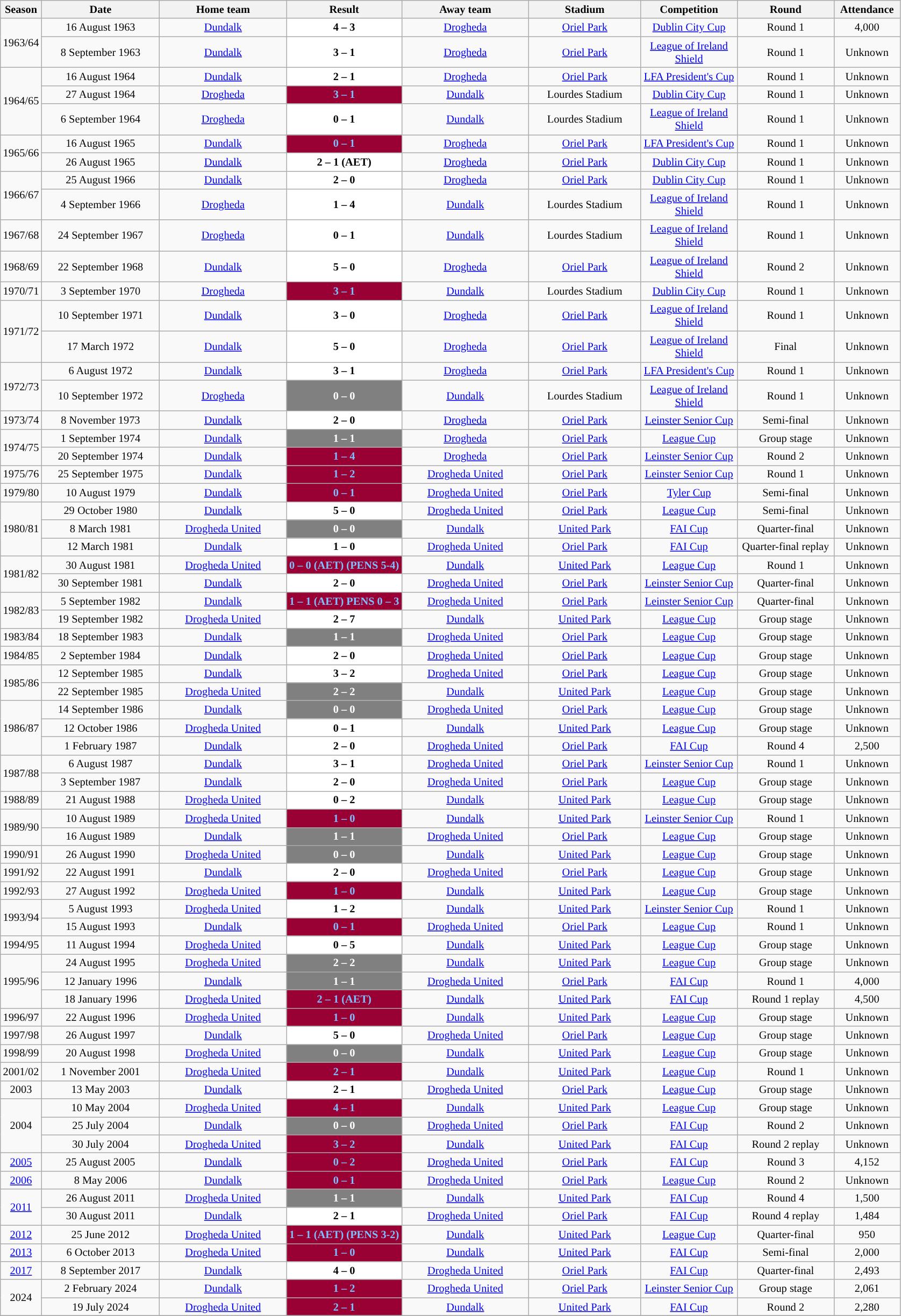<table class="wikitable sortable" style="font-size:85%; text-align: center;">
<tr>
<th>Season</th>
<th style="width:3.7cm;">Date</th>
<th style="width:4cm;">Home team</th>
<th style="width:6">Result</th>
<th style="width:4cm;">Away team</th>
<th style="width:3.5cm;">Stadium</th>
<th style="width:3cm;">Competition</th>
<th style="width:3cm;">Round</th>
<th style="width:2cm;">Attendance</th>
</tr>
<tr>
<td rowspan="2">1963/64</td>
<td>16 August 1963</td>
<td><a href='#'>Dundalk</a></td>
<td style="background:white;color:black;"><strong>4 – 3</strong></td>
<td><a href='#'>Drogheda</a></td>
<td><a href='#'>Oriel Park</a></td>
<td><a href='#'>Dublin City Cup</a></td>
<td>Round 1</td>
<td>4,000</td>
</tr>
<tr>
<td>8 September 1963</td>
<td><a href='#'>Dundalk</a></td>
<td style="background:white;color:black;"><strong>3 – 1</strong></td>
<td><a href='#'>Drogheda</a></td>
<td><a href='#'>Oriel Park</a></td>
<td><a href='#'>League of Ireland Shield</a></td>
<td>Round 1</td>
<td>Unknown</td>
</tr>
<tr>
<td rowspan="3">1964/65</td>
<td>16 August 1964</td>
<td><a href='#'>Dundalk</a></td>
<td style="background:white;color:black;"><strong>2 – 1</strong></td>
<td><a href='#'>Drogheda</a></td>
<td><a href='#'>Oriel Park</a></td>
<td><a href='#'>LFA President's Cup</a></td>
<td>Round 1</td>
<td>Unknown</td>
</tr>
<tr>
<td>27 August 1964</td>
<td><a href='#'>Drogheda</a></td>
<td style="background:#990033;color:#7EBFFF;"><strong>3 – 1</strong></td>
<td><a href='#'>Dundalk</a></td>
<td>Lourdes Stadium</td>
<td><a href='#'>Dublin City Cup</a></td>
<td>Round 1</td>
<td>Unknown</td>
</tr>
<tr>
<td>6 September 1964</td>
<td><a href='#'>Drogheda</a></td>
<td style="background:white;color:black;"><strong>0 – 1</strong></td>
<td><a href='#'>Dundalk</a></td>
<td>Lourdes Stadium</td>
<td><a href='#'>League of Ireland Shield</a></td>
<td>Round 1</td>
<td>Unknown</td>
</tr>
<tr>
<td rowspan="2">1965/66</td>
<td>16 August 1965</td>
<td><a href='#'>Dundalk</a></td>
<td style="background:#990033;color:#7EBFFF;"><strong>0 – 1</strong></td>
<td><a href='#'>Drogheda</a></td>
<td><a href='#'>Oriel Park</a></td>
<td><a href='#'>LFA President's Cup</a></td>
<td>Round 1</td>
<td>Unknown</td>
</tr>
<tr>
<td>26 August 1965</td>
<td><a href='#'>Dundalk</a></td>
<td style="background:white;color:black;"><strong>2 – 1 (AET) </strong></td>
<td><a href='#'>Drogheda</a></td>
<td><a href='#'>Oriel Park</a></td>
<td><a href='#'>Dublin City Cup</a></td>
<td>Round 1</td>
<td>Unknown</td>
</tr>
<tr>
<td rowspan="2">1966/67</td>
<td>25 August 1966</td>
<td><a href='#'>Dundalk</a></td>
<td style="background:white;color:black;"><strong>2 – 0</strong></td>
<td><a href='#'>Drogheda</a></td>
<td><a href='#'>Oriel Park</a></td>
<td><a href='#'>Dublin City Cup</a></td>
<td>Round 1</td>
<td>Unknown</td>
</tr>
<tr>
<td>4 September 1966</td>
<td><a href='#'>Drogheda</a></td>
<td style=background:white;color:black;"><strong>1 – 4</strong></td>
<td><a href='#'>Dundalk</a></td>
<td>Lourdes Stadium</td>
<td><a href='#'>League of Ireland Shield</a></td>
<td>Round 1</td>
<td>Unknown</td>
</tr>
<tr>
<td rowspan="1">1967/68</td>
<td>24 September 1967</td>
<td><a href='#'>Drogheda</a></td>
<td style="background:white;color:black;"><strong>0 – 1</strong></td>
<td><a href='#'>Dundalk</a></td>
<td>Lourdes Stadium</td>
<td><a href='#'>League of Ireland Shield</a></td>
<td>Round 1</td>
<td>Unknown</td>
</tr>
<tr>
<td rowspan="1">1968/69</td>
<td>22 September 1968</td>
<td><a href='#'>Dundalk</a></td>
<td style="background:white;color:black;"><strong>5 – 0</strong></td>
<td><a href='#'>Drogheda</a></td>
<td><a href='#'>Oriel Park</a></td>
<td><a href='#'>League of Ireland Shield</a></td>
<td>Round 2</td>
<td>Unknown</td>
</tr>
<tr>
<td rowspan="1">1970/71</td>
<td>3 September 1970</td>
<td><a href='#'>Drogheda</a></td>
<td style="background:#990033;color:#7EBFFF;"><strong>3 – 1</strong></td>
<td><a href='#'>Dundalk</a></td>
<td>Lourdes Stadium</td>
<td><a href='#'>Dublin City Cup</a></td>
<td>Round 1</td>
<td>Unknown</td>
</tr>
<tr>
<td rowspan="2">1971/72</td>
<td>10 September 1971</td>
<td><a href='#'>Dundalk</a></td>
<td style="background:white;color:black;"><strong>3 – 0</strong></td>
<td><a href='#'>Drogheda</a></td>
<td><a href='#'>Oriel Park</a></td>
<td><a href='#'>League of Ireland Shield</a></td>
<td>Round 1</td>
<td>Unknown</td>
</tr>
<tr>
<td>17 March 1972</td>
<td><a href='#'>Dundalk</a></td>
<td style="background:white;color:black;"><strong>5 – 0</strong></td>
<td><a href='#'>Drogheda</a></td>
<td><a href='#'>Oriel Park</a></td>
<td><a href='#'>League of Ireland Shield</a></td>
<td>Final</td>
<td>Unknown</td>
</tr>
<tr>
<td rowspan="2">1972/73</td>
<td>6 August 1972</td>
<td><a href='#'>Dundalk</a></td>
<td style="background:white;color:black;"><strong>3 – 1</strong></td>
<td><a href='#'>Drogheda</a></td>
<td><a href='#'>Oriel Park</a></td>
<td><a href='#'>LFA President's Cup</a></td>
<td>Round 1</td>
<td>Unknown</td>
</tr>
<tr>
<td>10 September 1972</td>
<td><a href='#'>Drogheda</a></td>
<td style="background:#808080;color:white;"><strong>0 – 0</strong></td>
<td><a href='#'>Dundalk</a></td>
<td>Lourdes Stadium</td>
<td><a href='#'>League of Ireland Shield</a></td>
<td>Round 1</td>
<td>Unknown</td>
</tr>
<tr>
<td rowspan="1">1973/74</td>
<td>8 November 1973</td>
<td><a href='#'>Dundalk</a></td>
<td style="background:white;color:black;"><strong>2 – 0</strong></td>
<td><a href='#'>Drogheda</a></td>
<td><a href='#'>Oriel Park</a></td>
<td><a href='#'>Leinster Senior Cup</a></td>
<td>Semi-final</td>
<td>Unknown</td>
</tr>
<tr>
<td rowspan="2">1974/75</td>
<td>1 September 1974</td>
<td><a href='#'>Dundalk</a></td>
<td style="background:#808080;color:white;"><strong>1 – 1</strong></td>
<td><a href='#'>Drogheda</a></td>
<td><a href='#'>Oriel Park</a></td>
<td><a href='#'>League Cup</a></td>
<td>Group stage</td>
<td>Unknown</td>
</tr>
<tr>
<td>20 September 1974</td>
<td><a href='#'>Dundalk</a></td>
<td style="background:#990033;color:#7EBFFF;"><strong>1 – 4</strong></td>
<td><a href='#'>Drogheda</a></td>
<td><a href='#'>Oriel Park</a></td>
<td><a href='#'>Leinster Senior Cup</a></td>
<td>Round 2</td>
<td>Unknown</td>
</tr>
<tr>
<td rowspan="1">1975/76</td>
<td>25 September 1975</td>
<td><a href='#'>Dundalk</a></td>
<td style="background:#990033;color:#7EBFFF;"><strong>1 – 2</strong></td>
<td><a href='#'>Drogheda United</a></td>
<td><a href='#'>Oriel Park</a></td>
<td><a href='#'>Leinster Senior Cup</a></td>
<td>Round 1</td>
<td>Unknown</td>
</tr>
<tr>
<td rowspan="1">1979/80</td>
<td>10 August 1979</td>
<td><a href='#'>Dundalk</a></td>
<td style="background:#990033;color:#7EBFFF;"><strong>0 – 1</strong></td>
<td><a href='#'>Drogheda United</a></td>
<td><a href='#'>Oriel Park</a></td>
<td><a href='#'>Tyler Cup</a></td>
<td>Semi-final</td>
<td>Unknown</td>
</tr>
<tr>
<td rowspan="3">1980/81</td>
<td>29 October 1980</td>
<td><a href='#'>Dundalk</a></td>
<td style="background:white;color:black;"><strong>5 – 0</strong></td>
<td><a href='#'>Drogheda United</a></td>
<td><a href='#'>Oriel Park</a></td>
<td><a href='#'>League Cup</a></td>
<td>Semi-final</td>
<td>Unknown</td>
</tr>
<tr>
<td>8 March 1981</td>
<td><a href='#'>Drogheda United</a></td>
<td style="background:#808080;color:white;"><strong>0 – 0</strong></td>
<td><a href='#'>Dundalk</a></td>
<td><a href='#'>United Park</a></td>
<td><a href='#'>FAI Cup</a></td>
<td>Quarter-final</td>
<td>Unknown</td>
</tr>
<tr>
<td>12 March 1981</td>
<td><a href='#'>Dundalk</a></td>
<td style="background:white;color:black;"><strong>1 – 0</strong></td>
<td><a href='#'>Drogheda United</a></td>
<td><a href='#'>Oriel Park</a></td>
<td><a href='#'>FAI Cup</a></td>
<td>Quarter-final replay</td>
<td>Unknown</td>
</tr>
<tr>
<td rowspan="2">1981/82</td>
<td>30 August 1981</td>
<td><a href='#'>Drogheda United</a></td>
<td style="background:#990033;color:#7EBFFF;"><strong>0 – 0 (AET) (PENS 5-4)</strong></td>
<td><a href='#'>Dundalk</a></td>
<td><a href='#'>United Park</a></td>
<td><a href='#'>League Cup</a></td>
<td>Round 1</td>
<td>Unknown</td>
</tr>
<tr>
<td>30 September 1981</td>
<td><a href='#'>Dundalk</a></td>
<td style="background:white;color:black;"><strong>2 – 0</strong></td>
<td><a href='#'>Drogheda United</a></td>
<td><a href='#'>Oriel Park</a></td>
<td><a href='#'>Leinster Senior Cup</a></td>
<td>Quarter-final</td>
<td>Unknown</td>
</tr>
<tr>
<td rowspan="2">1982/83</td>
<td>5 September 1982</td>
<td><a href='#'>Dundalk</a></td>
<td style="background:#990033;color:#7EBFFF;"><strong>1 – 1 (AET) PENS 0 – 3</strong></td>
<td><a href='#'>Drogheda United</a></td>
<td><a href='#'>Oriel Park</a></td>
<td><a href='#'>Leinster Senior Cup</a></td>
<td>Quarter-final</td>
<td>Unknown</td>
</tr>
<tr>
<td>19 September 1982</td>
<td><a href='#'>Drogheda United</a></td>
<td style="background:white;color:black;"><strong>2 – 7</strong></td>
<td><a href='#'>Dundalk</a></td>
<td><a href='#'>United Park</a></td>
<td><a href='#'>League Cup</a></td>
<td>Group stage</td>
<td>Unknown</td>
</tr>
<tr>
<td rowspan="1">1983/84</td>
<td>18 September 1983</td>
<td><a href='#'>Dundalk</a></td>
<td style="background:#808080;color:white;"><strong>1 – 1</strong></td>
<td><a href='#'>Drogheda United</a></td>
<td><a href='#'>Oriel Park</a></td>
<td><a href='#'>League Cup</a></td>
<td>Group stage</td>
<td>Unknown</td>
</tr>
<tr>
<td rowspan="1">1984/85</td>
<td>2 September 1984</td>
<td><a href='#'>Dundalk</a></td>
<td style="background:white;color:black;"><strong>2 – 0</strong></td>
<td><a href='#'>Drogheda United</a></td>
<td><a href='#'>Oriel Park</a></td>
<td><a href='#'>League Cup</a></td>
<td>Group stage</td>
<td>Unknown</td>
</tr>
<tr>
<td rowspan="2">1985/86</td>
<td>12 September 1985</td>
<td><a href='#'>Dundalk</a></td>
<td style="background:white;color:black;"><strong>3 – 2</strong></td>
<td><a href='#'>Drogheda United</a></td>
<td><a href='#'>Oriel Park</a></td>
<td><a href='#'>League Cup</a></td>
<td>Group stage</td>
<td>Unknown</td>
</tr>
<tr>
<td>22 September 1985</td>
<td><a href='#'>Drogheda United</a></td>
<td style="background:#808080;color:white;"><strong>2 – 2</strong></td>
<td><a href='#'>Dundalk</a></td>
<td><a href='#'>United Park</a></td>
<td><a href='#'>League Cup</a></td>
<td>Group stage</td>
<td>Unknown</td>
</tr>
<tr>
<td rowspan="3">1986/87</td>
<td>14 September 1986</td>
<td><a href='#'>Dundalk</a></td>
<td style="background:#808080;color:white;"><strong>0 – 0</strong></td>
<td><a href='#'>Drogheda United</a></td>
<td><a href='#'>Oriel Park</a></td>
<td><a href='#'>League Cup</a></td>
<td>Group stage</td>
<td>Unknown</td>
</tr>
<tr>
<td>12 October 1986</td>
<td><a href='#'>Drogheda United</a></td>
<td style="background:white;color:black;"><strong>0 – 1</strong></td>
<td><a href='#'>Dundalk</a></td>
<td><a href='#'>United Park</a></td>
<td><a href='#'>League Cup</a></td>
<td>Group stage</td>
<td>Unknown</td>
</tr>
<tr>
<td>1 February 1987</td>
<td><a href='#'>Dundalk</a></td>
<td style="background:white;color:black;"><strong>2 – 0</strong></td>
<td><a href='#'>Drogheda United</a></td>
<td><a href='#'>Oriel Park</a></td>
<td><a href='#'>FAI Cup</a></td>
<td>Round 4</td>
<td>2,500</td>
</tr>
<tr>
<td rowspan="2">1987/88</td>
<td>6 August 1987</td>
<td><a href='#'>Dundalk</a></td>
<td style="background:white;color:black;"><strong>3 – 1</strong></td>
<td><a href='#'>Drogheda United</a></td>
<td><a href='#'>Oriel Park</a></td>
<td><a href='#'>Leinster Senior Cup</a></td>
<td>Round 1</td>
<td>Unknown</td>
</tr>
<tr>
<td>3 September 1987</td>
<td><a href='#'>Dundalk</a></td>
<td style="background:white;color:black;"><strong>2 – 0</strong></td>
<td><a href='#'>Drogheda United</a></td>
<td><a href='#'>Oriel Park</a></td>
<td><a href='#'>League Cup</a></td>
<td>Group stage</td>
<td>Unknown</td>
</tr>
<tr>
<td rowspan="1">1988/89</td>
<td>21 August 1988</td>
<td><a href='#'>Drogheda United</a></td>
<td style="background:white;color:black;"><strong>0 – 2</strong></td>
<td><a href='#'>Dundalk</a></td>
<td><a href='#'>United Park</a></td>
<td><a href='#'>League Cup</a></td>
<td>Group stage</td>
<td>Unknown</td>
</tr>
<tr>
<td rowspan="2">1989/90</td>
<td>10 August 1989</td>
<td><a href='#'>Drogheda United</a></td>
<td style="background:#990033;color:#7EBFFF;"><strong>1 – 0</strong></td>
<td><a href='#'>Dundalk</a></td>
<td><a href='#'>United Park</a></td>
<td><a href='#'>Leinster Senior Cup</a></td>
<td>Round 1</td>
<td>Unknown</td>
</tr>
<tr>
<td>16 August 1989</td>
<td><a href='#'>Dundalk</a></td>
<td style="background:#808080;color:white;"><strong>1 – 1</strong></td>
<td><a href='#'>Drogheda United</a></td>
<td><a href='#'>Oriel Park</a></td>
<td><a href='#'>League Cup</a></td>
<td>Group stage</td>
<td>Unknown</td>
</tr>
<tr>
<td rowspan="1">1990/91</td>
<td>26 August 1990</td>
<td><a href='#'>Drogheda United</a></td>
<td style="background:#808080;color:white;"><strong>0 – 0</strong></td>
<td><a href='#'>Dundalk</a></td>
<td><a href='#'>United Park</a></td>
<td><a href='#'>League Cup</a></td>
<td>Group stage</td>
<td>Unknown</td>
</tr>
<tr>
<td rowspan="1">1991/92</td>
<td>22 August 1991</td>
<td><a href='#'>Dundalk</a></td>
<td style="background:white;color:black;"><strong>2 – 0</strong></td>
<td><a href='#'>Drogheda United</a></td>
<td><a href='#'>Oriel Park</a></td>
<td><a href='#'>League Cup</a></td>
<td>Group stage</td>
<td>Unknown</td>
</tr>
<tr>
<td rowspan="1">1992/93</td>
<td>27 August 1992</td>
<td><a href='#'>Drogheda United</a></td>
<td style="background:#990033;color:#7EBFFF;"><strong>1 – 0</strong></td>
<td><a href='#'>Dundalk</a></td>
<td><a href='#'>United Park</a></td>
<td><a href='#'>League Cup</a></td>
<td>Group stage</td>
<td>Unknown</td>
</tr>
<tr>
<td rowspan="2">1993/94</td>
<td>5 August 1993</td>
<td><a href='#'>Drogheda United</a></td>
<td style=background:white;color:black;"><strong>1 – 2</strong></td>
<td><a href='#'>Dundalk</a></td>
<td><a href='#'>United Park</a></td>
<td><a href='#'>Leinster Senior Cup</a></td>
<td>Round 1</td>
<td>Unknown</td>
</tr>
<tr>
<td>15 August 1993</td>
<td><a href='#'>Dundalk</a></td>
<td style="background:#990033;color:#7EBFFF;"><strong>0 – 1</strong></td>
<td><a href='#'>Drogheda United</a></td>
<td><a href='#'>Oriel Park</a></td>
<td><a href='#'>League Cup</a></td>
<td>Round 1</td>
<td>Unknown</td>
</tr>
<tr>
<td rowspan="1">1994/95</td>
<td>11 August 1994</td>
<td><a href='#'>Drogheda United</a></td>
<td style="background:white;color:black;"><strong>0 – 5</strong></td>
<td><a href='#'>Dundalk</a></td>
<td><a href='#'>United Park</a></td>
<td><a href='#'>League Cup</a></td>
<td>Group stage</td>
<td>Unknown</td>
</tr>
<tr>
<td rowspan="3">1995/96</td>
<td>24 August 1995</td>
<td><a href='#'>Drogheda United</a></td>
<td style="background:#808080;color:white;"><strong>2 – 2</strong></td>
<td><a href='#'>Dundalk</a></td>
<td><a href='#'>United Park</a></td>
<td><a href='#'>League Cup</a></td>
<td>Group stage</td>
<td>Unknown</td>
</tr>
<tr>
<td>12 January 1996</td>
<td><a href='#'>Dundalk</a></td>
<td style="background:#808080;color:white;"><strong>1 – 1</strong></td>
<td><a href='#'>Drogheda United</a></td>
<td><a href='#'>Oriel Park</a></td>
<td><a href='#'>FAI Cup</a></td>
<td>Round 1</td>
<td>4,000</td>
</tr>
<tr>
<td>18 January 1996</td>
<td><a href='#'>Drogheda United</a></td>
<td style="background:#990033;color:#7EBFFF;"><strong>2 – 1 (AET)</strong></td>
<td><a href='#'>Dundalk</a></td>
<td><a href='#'>United Park</a></td>
<td><a href='#'>FAI Cup</a></td>
<td>Round 1 replay</td>
<td>4,500</td>
</tr>
<tr>
<td rowspan="1">1996/97</td>
<td>22 August 1996</td>
<td><a href='#'>Drogheda United</a></td>
<td style="background:#990033;color:#7EBFFF;"><strong>1 – 0</strong></td>
<td><a href='#'>Dundalk</a></td>
<td><a href='#'>United Park</a></td>
<td><a href='#'>League Cup</a></td>
<td>Group stage</td>
<td>Unknown</td>
</tr>
<tr>
<td rowspan="1">1997/98</td>
<td>26 August 1997</td>
<td><a href='#'>Dundalk</a></td>
<td style="background:white;color:black;"><strong>5 – 0</strong></td>
<td><a href='#'>Drogheda United</a></td>
<td><a href='#'>Oriel Park</a></td>
<td><a href='#'>League Cup</a></td>
<td>Group stage</td>
<td>Unknown</td>
</tr>
<tr>
<td rowspan="1">1998/99</td>
<td>20 August 1998</td>
<td><a href='#'>Drogheda United</a></td>
<td style="background:#808080;color:white;"><strong>0 – 0</strong></td>
<td><a href='#'>Dundalk</a></td>
<td><a href='#'>United Park</a></td>
<td><a href='#'>League Cup</a></td>
<td>Group stage</td>
<td>Unknown</td>
</tr>
<tr>
<td rowspan="1">2001/02</td>
<td>1 November 2001</td>
<td><a href='#'>Drogheda United</a></td>
<td style="background:#990033;color:#7EBFFF;"><strong>2 – 1</strong></td>
<td><a href='#'>Dundalk</a></td>
<td><a href='#'>United Park</a></td>
<td><a href='#'>League Cup</a></td>
<td>Round 1</td>
<td>Unknown</td>
</tr>
<tr>
<td rowspan="1">2003</td>
<td>13 May 2003</td>
<td><a href='#'>Dundalk</a></td>
<td style="background:white;color:black;"><strong>2 – 1</strong></td>
<td><a href='#'>Drogheda United</a></td>
<td><a href='#'>Oriel Park</a></td>
<td><a href='#'>League Cup</a></td>
<td>Group stage</td>
<td>Unknown</td>
</tr>
<tr>
<td rowspan="3">2004</td>
<td>10 May 2004</td>
<td><a href='#'>Drogheda United</a></td>
<td style=background:#990033;color:#7EBFFF;"><strong>4 – 1</strong></td>
<td><a href='#'>Dundalk</a></td>
<td><a href='#'>United Park</a></td>
<td><a href='#'>League Cup</a></td>
<td>Group stage</td>
<td>Unknown</td>
</tr>
<tr>
<td>25 July 2004</td>
<td><a href='#'>Dundalk</a></td>
<td style="background:#808080;color:white;"><strong>0 – 0</strong></td>
<td><a href='#'>Drogheda United</a></td>
<td><a href='#'>Oriel Park</a></td>
<td><a href='#'>FAI Cup</a></td>
<td>Round 2</td>
<td>Unknown</td>
</tr>
<tr>
<td>30 July 2004</td>
<td><a href='#'>Drogheda United</a></td>
<td style="background:#990033;color:#7EBFFF;"><strong>3 – 2</strong></td>
<td><a href='#'>Dundalk</a></td>
<td><a href='#'>United Park</a></td>
<td><a href='#'>FAI Cup</a></td>
<td>Round 2 replay</td>
<td>Unknown</td>
</tr>
<tr>
<td rowspan="1"><a href='#'>2005</a></td>
<td>25 August 2005</td>
<td><a href='#'>Dundalk</a></td>
<td style="background:#990033;color:#7EBFFF;"><strong>0 – 2</strong></td>
<td><a href='#'>Drogheda United</a></td>
<td><a href='#'>Oriel Park</a></td>
<td><a href='#'>FAI Cup</a></td>
<td>Round 3</td>
<td>4,152</td>
</tr>
<tr>
<td rowspan="1"><a href='#'>2006</a></td>
<td>8 May 2006</td>
<td><a href='#'>Dundalk</a></td>
<td style="background:#990033;color:#7EBFFF;"><strong>0 – 1</strong></td>
<td><a href='#'>Drogheda United</a></td>
<td><a href='#'>Oriel Park</a></td>
<td><a href='#'>League Cup</a></td>
<td>Round 2</td>
<td>Unknown</td>
</tr>
<tr>
<td rowspan="2"><a href='#'>2011</a></td>
<td>26 August 2011</td>
<td><a href='#'>Drogheda United</a></td>
<td style="background:#808080;color:white;"><strong>1 – 1</strong></td>
<td><a href='#'>Dundalk</a></td>
<td><a href='#'>United Park</a></td>
<td><a href='#'>FAI Cup</a></td>
<td>Round 4</td>
<td>1,500</td>
</tr>
<tr>
<td>30 August 2011</td>
<td><a href='#'>Dundalk</a></td>
<td style="background:white;color:black;"><strong>2 – 1</strong></td>
<td><a href='#'>Drogheda United</a></td>
<td><a href='#'>Oriel Park</a></td>
<td><a href='#'>FAI Cup</a></td>
<td>Round 4 replay</td>
<td>1,484</td>
</tr>
<tr>
<td rowspan="1"><a href='#'>2012</a></td>
<td>25 June 2012</td>
<td><a href='#'>Drogheda United</a></td>
<td style="background:#990033;color:#7EBFFF;"><strong>1 – 1 (AET) (PENS 3-2)</strong></td>
<td><a href='#'>Dundalk</a></td>
<td><a href='#'>United Park</a></td>
<td><a href='#'>League Cup</a></td>
<td>Quarter-final</td>
<td>950</td>
</tr>
<tr>
<td rowspan="1"><a href='#'>2013</a></td>
<td>6 October 2013</td>
<td><a href='#'>Drogheda United</a></td>
<td style="background:#990033;color:#7EBFFF;"><strong>1 – 0</strong></td>
<td><a href='#'>Dundalk</a></td>
<td><a href='#'>United Park</a></td>
<td><a href='#'>FAI Cup</a></td>
<td>Semi-final</td>
<td>2,000</td>
</tr>
<tr>
<td rowspan="1"><a href='#'>2017</a></td>
<td>8 September 2017</td>
<td><a href='#'>Dundalk</a></td>
<td style="background:white;color:black;"><strong>4 – 0</strong></td>
<td><a href='#'>Drogheda United</a></td>
<td><a href='#'>Oriel Park</a></td>
<td><a href='#'>FAI Cup</a></td>
<td>Quarter-final</td>
<td>2,493</td>
</tr>
<tr>
<td rowspan="2">2024</td>
<td>2 February 2024</td>
<td><a href='#'>Dundalk</a></td>
<td style="background:#990033;color:#7EBFFF;"><strong>1 – 2</strong></td>
<td><a href='#'>Drogheda United</a></td>
<td><a href='#'>Oriel Park</a></td>
<td><a href='#'>Leinster Senior Cup</a></td>
<td>Group stage</td>
<td>2,061</td>
</tr>
<tr>
<td>19 July 2024</td>
<td><a href='#'>Drogheda United</a></td>
<td style="background:#990033;color:#7EBFFF;"><strong>2 – 1</strong></td>
<td><a href='#'>Dundalk</a></td>
<td><a href='#'>United Park</a></td>
<td><a href='#'>FAI Cup</a></td>
<td>Round 2</td>
<td>2,280</td>
</tr>
<tr>
</tr>
</table>
